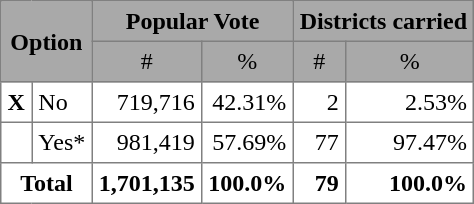<table border="1" cellpadding="4" cellspacing="0" style="border-collapse: collapse">
<tr bgcolor="darkgray" align=center>
<th rowspan="2" colspan=2>Option</th>
<th colspan="2" align="center">Popular Vote</th>
<th colspan="2" align="center">Districts carried</th>
</tr>
<tr bgcolor="darkgray">
<td align="center">#</td>
<td align="center">%</td>
<td align="center">#</td>
<td align="center">%</td>
</tr>
<tr>
<th>X</th>
<td>No</td>
<td align="right">719,716</td>
<td align="right">42.31%</td>
<td align="right">2</td>
<td align="right">2.53%</td>
</tr>
<tr>
<td></td>
<td>Yes*</td>
<td align="right">981,419</td>
<td align="right">57.69%</td>
<td align="right">77</td>
<td align="right">97.47%</td>
</tr>
<tr>
<th colspan=2>Total</th>
<th align="right">1,701,135</th>
<th align="right">100.0%</th>
<th align="right">79</th>
<th align="right">100.0%</th>
</tr>
</table>
